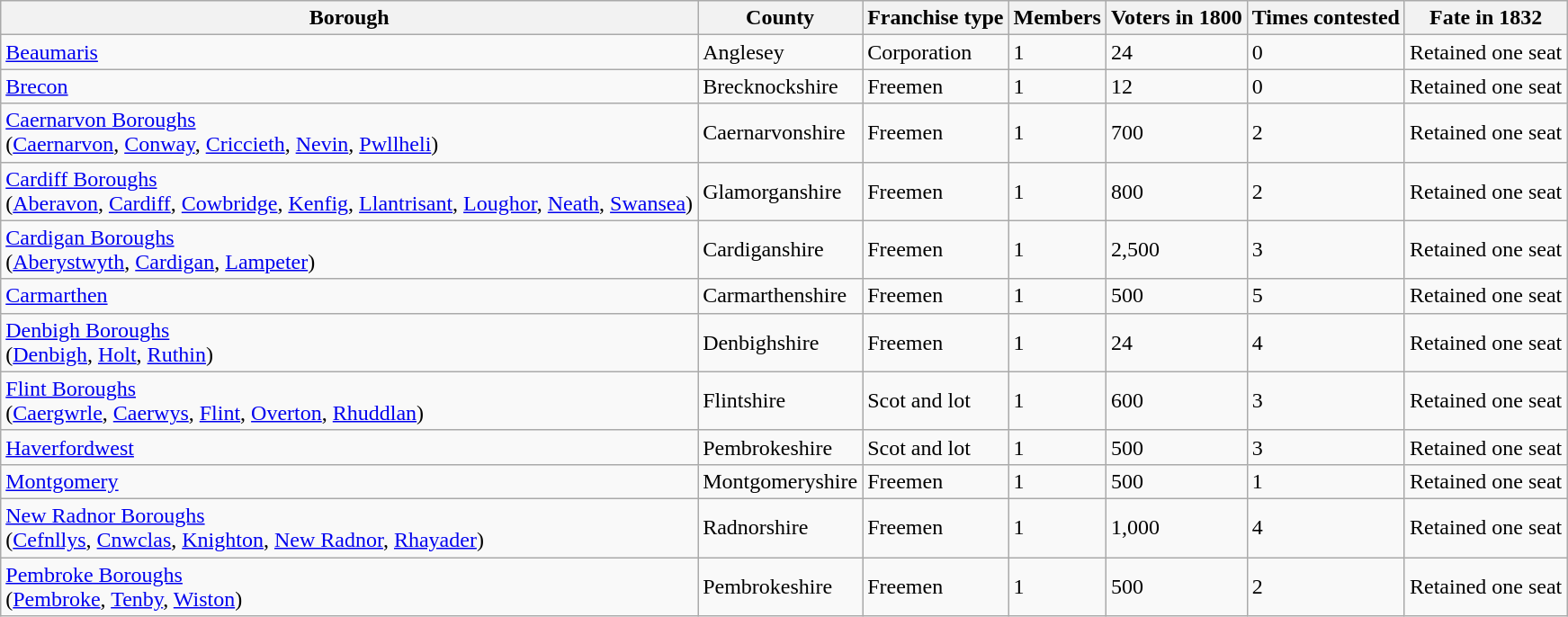<table class="wikitable sortable">
<tr>
<th>Borough</th>
<th>County</th>
<th>Franchise type</th>
<th>Members</th>
<th>Voters in 1800</th>
<th>Times contested</th>
<th>Fate in 1832</th>
</tr>
<tr>
<td><a href='#'>Beaumaris</a></td>
<td>Anglesey</td>
<td>Corporation</td>
<td>1</td>
<td>24</td>
<td>0</td>
<td>Retained one seat</td>
</tr>
<tr>
<td><a href='#'>Brecon</a></td>
<td>Brecknockshire</td>
<td>Freemen</td>
<td>1</td>
<td>12</td>
<td>0</td>
<td>Retained one seat</td>
</tr>
<tr>
<td><a href='#'>Caernarvon Boroughs</a><br>(<a href='#'>Caernarvon</a>, <a href='#'>Conway</a>, <a href='#'>Criccieth</a>, <a href='#'>Nevin</a>, <a href='#'>Pwllheli</a>)</td>
<td>Caernarvonshire</td>
<td>Freemen</td>
<td>1</td>
<td>700</td>
<td>2</td>
<td>Retained one seat</td>
</tr>
<tr>
<td><a href='#'>Cardiff Boroughs</a><br>(<a href='#'>Aberavon</a>, <a href='#'>Cardiff</a>, <a href='#'>Cowbridge</a>, <a href='#'>Kenfig</a>, <a href='#'>Llantrisant</a>, <a href='#'>Loughor</a>, <a href='#'>Neath</a>, <a href='#'>Swansea</a>)</td>
<td>Glamorganshire</td>
<td>Freemen</td>
<td>1</td>
<td>800</td>
<td>2</td>
<td>Retained one seat</td>
</tr>
<tr>
<td><a href='#'>Cardigan Boroughs</a> <br>(<a href='#'>Aberystwyth</a>, <a href='#'>Cardigan</a>, <a href='#'>Lampeter</a>)</td>
<td>Cardiganshire</td>
<td>Freemen</td>
<td>1</td>
<td>2,500</td>
<td>3</td>
<td>Retained one seat</td>
</tr>
<tr>
<td><a href='#'>Carmarthen</a></td>
<td>Carmarthenshire</td>
<td>Freemen</td>
<td>1</td>
<td>500</td>
<td>5</td>
<td>Retained one seat</td>
</tr>
<tr>
<td><a href='#'>Denbigh Boroughs</a><br>(<a href='#'>Denbigh</a>, <a href='#'>Holt</a>, <a href='#'>Ruthin</a>)</td>
<td>Denbighshire</td>
<td>Freemen</td>
<td>1</td>
<td>24</td>
<td>4</td>
<td>Retained one seat</td>
</tr>
<tr>
<td><a href='#'>Flint Boroughs</a><br>(<a href='#'>Caergwrle</a>, <a href='#'>Caerwys</a>, <a href='#'>Flint</a>, <a href='#'>Overton</a>, <a href='#'>Rhuddlan</a>)</td>
<td>Flintshire</td>
<td>Scot and lot</td>
<td>1</td>
<td>600</td>
<td>3</td>
<td>Retained one seat</td>
</tr>
<tr>
<td><a href='#'>Haverfordwest</a></td>
<td>Pembrokeshire</td>
<td>Scot and lot</td>
<td>1</td>
<td>500</td>
<td>3</td>
<td>Retained one seat</td>
</tr>
<tr>
<td><a href='#'>Montgomery</a></td>
<td>Montgomeryshire</td>
<td>Freemen</td>
<td>1</td>
<td>500</td>
<td>1</td>
<td>Retained one seat</td>
</tr>
<tr>
<td><a href='#'>New Radnor Boroughs</a><br>(<a href='#'>Cefnllys</a>, <a href='#'>Cnwclas</a>, <a href='#'>Knighton</a>, <a href='#'>New Radnor</a>, <a href='#'>Rhayader</a>)</td>
<td>Radnorshire</td>
<td>Freemen</td>
<td>1</td>
<td>1,000</td>
<td>4</td>
<td>Retained one seat</td>
</tr>
<tr>
<td><a href='#'>Pembroke Boroughs</a><br>(<a href='#'>Pembroke</a>, <a href='#'>Tenby</a>, <a href='#'>Wiston</a>)</td>
<td>Pembrokeshire</td>
<td>Freemen</td>
<td>1</td>
<td>500</td>
<td>2</td>
<td>Retained one seat</td>
</tr>
</table>
